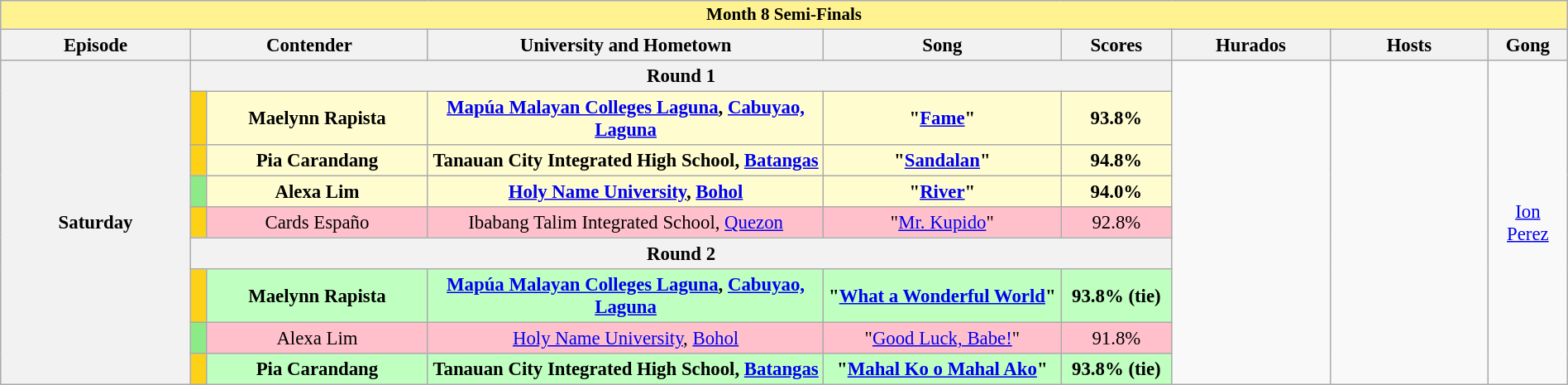<table class="wikitable mw-collapsible mw-collapsed" style="width:100%; text-align:center; font-size:95%;">
<tr>
<th colspan="9" style="background-color:#fff291;font-size:14px">Month 8 Semi-Finals</th>
</tr>
<tr>
<th width="12%">Episode</th>
<th colspan="2" width="15%">Contender</th>
<th width="25%">University and Hometown</th>
<th width="15%">Song</th>
<th width="7%">Scores</th>
<th width="10%">Hurados</th>
<th width="10%">Hosts</th>
<th width="05%">Gong</th>
</tr>
<tr>
<th rowspan="9">Saturday<br></th>
<th colspan="5">Round 1</th>
<td rowspan="9"></td>
<td rowspan="9"></td>
<td rowspan="9"><a href='#'>Ion Perez</a></td>
</tr>
<tr style="background:#FFFDD0;">
<th width="01%" style="background:#FCD116"></th>
<td><strong>Maelynn Rapista</strong></td>
<td><strong><a href='#'>Mapúa Malayan Colleges Laguna</a>, <a href='#'>Cabuyao, Laguna</a></strong></td>
<td><strong>"<a href='#'>Fame</a>"</strong></td>
<td><strong>93.8%</strong></td>
</tr>
<tr style="background:#FFFDD0;">
<th width="01%" style="background:#FCD116"></th>
<td><strong>Pia Carandang</strong></td>
<td><strong>Tanauan City Integrated High School, <a href='#'>Batangas</a></strong></td>
<td><strong>"<a href='#'>Sandalan</a>"</strong></td>
<td><strong>94.8%</strong></td>
</tr>
<tr style="background:#FFFDD0;">
<th width="01%" style="background:#8deb87"></th>
<td><strong>Alexa Lim</strong></td>
<td><strong><a href='#'>Holy Name University</a>, <a href='#'>Bohol</a></strong></td>
<td><strong>"<a href='#'>River</a>"</strong></td>
<td><strong>94.0%</strong></td>
</tr>
<tr style="background:pink;">
<th width="01%" style="background:#FCD116"></th>
<td>Cards Españo</td>
<td>Ibabang Talim Integrated School, <a href='#'>Quezon</a></td>
<td>"<a href='#'>Mr. Kupido</a>"</td>
<td>92.8%</td>
</tr>
<tr>
<th colspan="5">Round 2</th>
</tr>
<tr style="background:#BFFFC0;">
<th width="01%" style="background:#FCD116"></th>
<td><strong>Maelynn Rapista</strong></td>
<td><strong><a href='#'>Mapúa Malayan Colleges Laguna</a>, <a href='#'>Cabuyao, Laguna</a></strong></td>
<td><strong>"<a href='#'>What a Wonderful World</a>"</strong></td>
<td><strong>93.8% (tie)</strong></td>
</tr>
<tr style="background:pink;">
<th width="01%" style="background:#8deb87"></th>
<td>Alexa Lim</td>
<td><a href='#'>Holy Name University</a>, <a href='#'>Bohol</a></td>
<td>"<a href='#'>Good Luck, Babe!</a>"</td>
<td>91.8%</td>
</tr>
<tr style="background:#BFFFC0;">
<th width="01%" style="background:#FCD116"></th>
<td><strong>Pia Carandang</strong></td>
<td><strong>Tanauan City Integrated High School, <a href='#'>Batangas</a> </strong></td>
<td><strong>"<a href='#'>Mahal Ko o Mahal Ako</a>"</strong></td>
<td><strong>93.8% (tie)</strong></td>
</tr>
</table>
